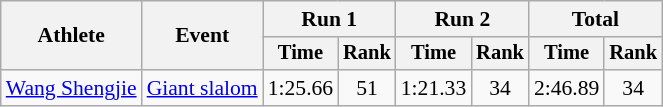<table class="wikitable" style="font-size:90%">
<tr>
<th rowspan=2>Athlete</th>
<th rowspan=2>Event</th>
<th colspan=2>Run 1</th>
<th colspan=2>Run 2</th>
<th colspan=2>Total</th>
</tr>
<tr style="font-size:95%">
<th>Time</th>
<th>Rank</th>
<th>Time</th>
<th>Rank</th>
<th>Time</th>
<th>Rank</th>
</tr>
<tr align=center>
<td align="left"><a href='#'>Wang Shengjie</a><br></td>
<td align="left"><a href='#'>Giant slalom</a></td>
<td>1:25.66</td>
<td>51</td>
<td>1:21.33</td>
<td>34</td>
<td>2:46.89</td>
<td>34</td>
</tr>
</table>
